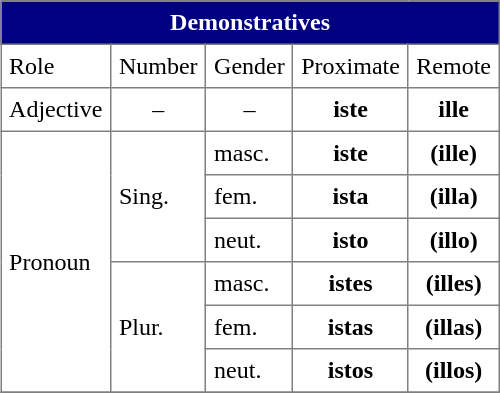<table border="1" cellpadding="5" cellspacing="0" align="right" style="border-collapse:collapse">
<tr align="center">
<td colspan=5 style="background: navy; color: white"><strong>Demonstratives</strong></td>
</tr>
<tr>
<td>Role</td>
<td>Number</td>
<td>Gender</td>
<td>Proximate</td>
<td>Remote</td>
</tr>
<tr align="center">
<td align="left">Adjective</td>
<td>–</td>
<td>–</td>
<td><strong>iste</strong></td>
<td><strong>ille</strong></td>
</tr>
<tr align="center">
<td align="left" rowspan="6">Pronoun</td>
<td align="left" rowspan="3">Sing.</td>
<td align="left">masc.</td>
<td><strong>iste</strong></td>
<td><strong>(ille)</strong></td>
</tr>
<tr align="center">
<td align="left">fem.</td>
<td><strong>ista</strong></td>
<td><strong>(illa)</strong></td>
</tr>
<tr align="center">
<td align="left">neut.</td>
<td><strong>isto</strong></td>
<td><strong>(illo)</strong></td>
</tr>
<tr align="center">
<td align="left" rowspan="3">Plur.</td>
<td align="left">masc.</td>
<td><strong>istes</strong></td>
<td><strong>(illes)</strong></td>
</tr>
<tr align="center">
<td align="left">fem.</td>
<td><strong>istas</strong></td>
<td><strong>(illas)</strong></td>
</tr>
<tr align="center">
<td align="left">neut.</td>
<td><strong>istos</strong></td>
<td><strong>(illos)</strong></td>
</tr>
<tr>
</tr>
</table>
